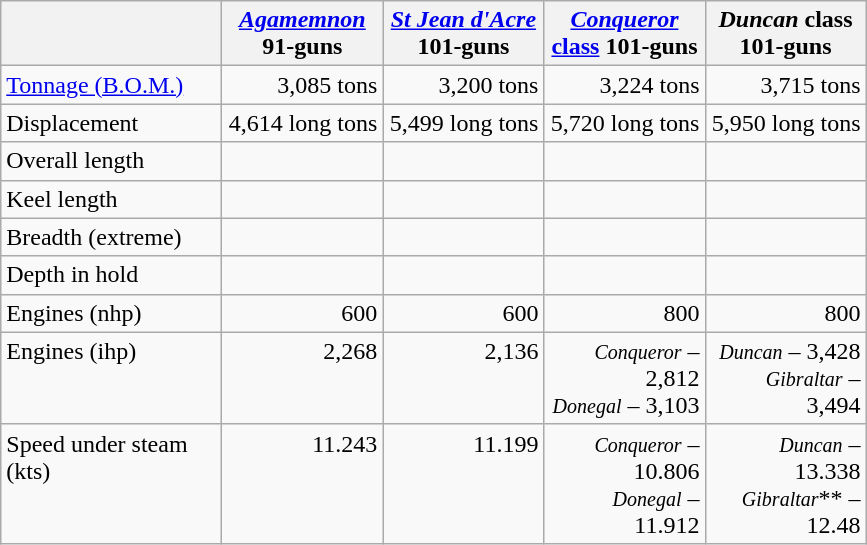<table class="wikitable">
<tr valign="top">
<th width="140"></th>
<th width="100" align="center"><a href='#'><em>Agamemnon</em></a> 91-guns</th>
<th width="100" align="center"><a href='#'><em>St Jean d'Acre</em></a> 101-guns</th>
<th width="100" align="center"><a href='#'><em>Conqueror</em> class</a> 101-guns</th>
<th width="100" align="center"><em>Duncan</em> class 101-guns</th>
</tr>
<tr>
<td align="left"><a href='#'>Tonnage (B.O.M.)</a></td>
<td align="right">3,085 tons</td>
<td align="right">3,200 tons</td>
<td align="right">3,224 tons</td>
<td align="right">3,715 tons</td>
</tr>
<tr>
<td align="left">Displacement</td>
<td align="right">4,614 long tons</td>
<td align="right">5,499 long tons</td>
<td align="right">5,720 long tons</td>
<td align="right">5,950 long tons</td>
</tr>
<tr>
<td align="left">Overall length</td>
<td align="right"></td>
<td align="right"></td>
<td align="right"></td>
<td align="right"></td>
</tr>
<tr>
<td align="left">Keel length</td>
<td align="right"></td>
<td align="right"></td>
<td align="right"></td>
<td align="right"></td>
</tr>
<tr>
<td align="left">Breadth (extreme)</td>
<td align="right"></td>
<td align="right"></td>
<td align="right"></td>
<td align="right"></td>
</tr>
<tr>
<td align="left">Depth in hold</td>
<td align="right"></td>
<td align="right"></td>
<td align="right"></td>
<td align="right"></td>
</tr>
<tr>
<td align="left">Engines (nhp)</td>
<td align="right">600</td>
<td align="right">600</td>
<td align="right">800</td>
<td align="right">800</td>
</tr>
<tr valign="top">
<td align="left">Engines (ihp)</td>
<td align="right">2,268</td>
<td align="right">2,136</td>
<td align="right"><small><em>Conqueror</em></small> – 2,812<br><small><em>Donegal</em></small> – 3,103</td>
<td align="right"><small><em>Duncan</em></small> – 3,428<br><small><em>Gibraltar</em></small> – 3,494</td>
</tr>
<tr valign="top">
<td align="left">Speed under steam (kts)</td>
<td align="right">11.243</td>
<td align="right">11.199</td>
<td align="right"><small><em>Conqueror</em></small> – 10.806<br><small><em>Donegal</em></small> – 11.912</td>
<td align="right"><small><em>Duncan</em></small> – 13.338<br><small><em>Gibraltar</em></small>** – 12.48</td>
</tr>
</table>
